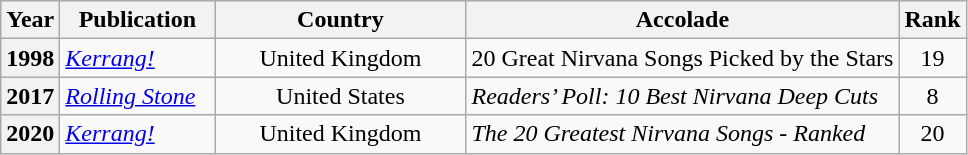<table class="wikitable plainrowheaders" style="text-align:left;">
<tr>
<th scope="col">Year</th>
<th scope="col" style="width:6em;">Publication</th>
<th scope="col" style="width:10em;">Country</th>
<th scope="col">Accolade</th>
<th scope="col">Rank</th>
</tr>
<tr>
<th scope="row">1998</th>
<td><em><a href='#'>Kerrang!</a></em></td>
<td style="text-align:center;" row>United Kingdom</td>
<td>20 Great Nirvana Songs Picked by the Stars</td>
<td style="text-align:center;">19</td>
</tr>
<tr>
<th scope="row">2017</th>
<td><em><a href='#'>Rolling Stone</a></em></td>
<td style="text-align:center;" row>United States</td>
<td><em>Readers’ Poll: 10 Best Nirvana Deep Cuts</em></td>
<td style="text-align:center;">8</td>
</tr>
<tr>
<th scope="row">2020</th>
<td><em><a href='#'>Kerrang!</a></em></td>
<td style="text-align:center;" row>United Kingdom</td>
<td><em>The 20 Greatest Nirvana Songs - Ranked</em></td>
<td style="text-align:center;">20</td>
</tr>
</table>
